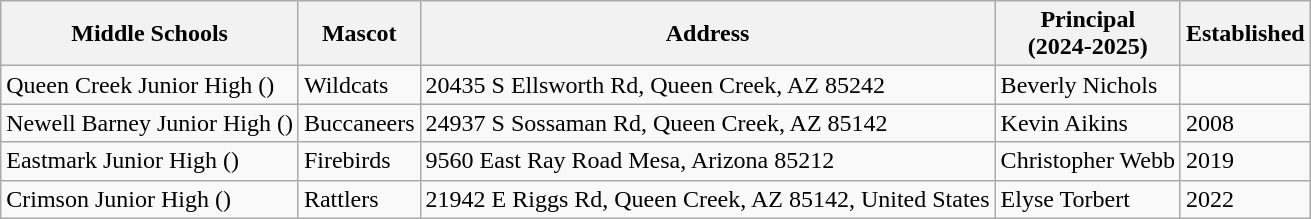<table class="wikitable">
<tr>
<th>Middle Schools</th>
<th>Mascot</th>
<th>Address</th>
<th>Principal <br> (2024-2025)</th>
<th>Established</th>
</tr>
<tr>
<td>Queen Creek  Junior High  ()</td>
<td>Wildcats</td>
<td>20435 S Ellsworth Rd, Queen Creek, AZ 85242</td>
<td>Beverly Nichols</td>
<td></td>
</tr>
<tr>
<td>Newell Barney Junior High ()</td>
<td>Buccaneers</td>
<td>24937 S Sossaman Rd, Queen Creek, AZ 85142</td>
<td>Kevin Aikins</td>
<td>2008</td>
</tr>
<tr>
<td>Eastmark Junior High  ()</td>
<td>Firebirds</td>
<td>9560 East Ray Road Mesa, Arizona 85212</td>
<td>Christopher Webb</td>
<td>2019</td>
</tr>
<tr>
<td>Crimson Junior High  ()</td>
<td>Rattlers</td>
<td>21942 E Riggs Rd, Queen Creek, AZ 85142, United States</td>
<td>Elyse Torbert</td>
<td>2022</td>
</tr>
</table>
